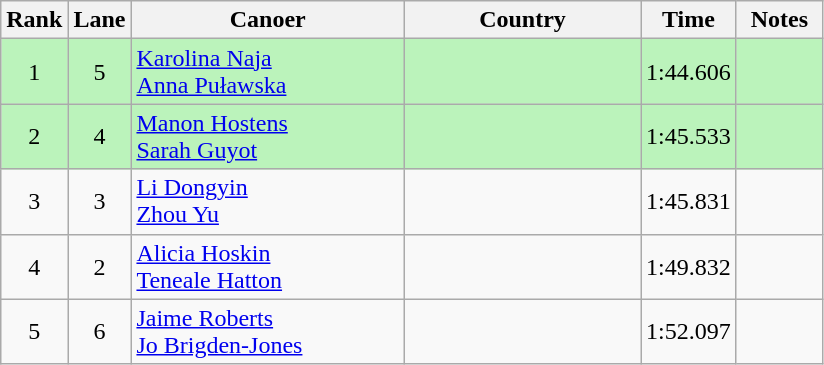<table class="wikitable" style="text-align:center;">
<tr>
<th width=30>Rank</th>
<th width=30>Lane</th>
<th width=175>Canoer</th>
<th width=150>Country</th>
<th width=30>Time</th>
<th width=50>Notes</th>
</tr>
<tr bgcolor=bbf3bb>
<td>1</td>
<td>5</td>
<td align=left><a href='#'>Karolina Naja</a><br><a href='#'>Anna Puławska</a></td>
<td align=left></td>
<td>1:44.606</td>
<td></td>
</tr>
<tr bgcolor=bbf3bb>
<td>2</td>
<td>4</td>
<td align=left><a href='#'>Manon Hostens</a><br><a href='#'>Sarah Guyot</a></td>
<td align=left></td>
<td>1:45.533</td>
<td></td>
</tr>
<tr>
<td>3</td>
<td>3</td>
<td align=left><a href='#'>Li Dongyin</a><br><a href='#'>Zhou Yu</a></td>
<td align=left></td>
<td>1:45.831</td>
<td></td>
</tr>
<tr>
<td>4</td>
<td>2</td>
<td align=left><a href='#'>Alicia Hoskin</a><br><a href='#'>Teneale Hatton</a></td>
<td align=left></td>
<td>1:49.832</td>
<td></td>
</tr>
<tr>
<td>5</td>
<td>6</td>
<td align=left><a href='#'>Jaime Roberts</a><br><a href='#'>Jo Brigden-Jones</a></td>
<td align=left></td>
<td>1:52.097</td>
<td></td>
</tr>
</table>
